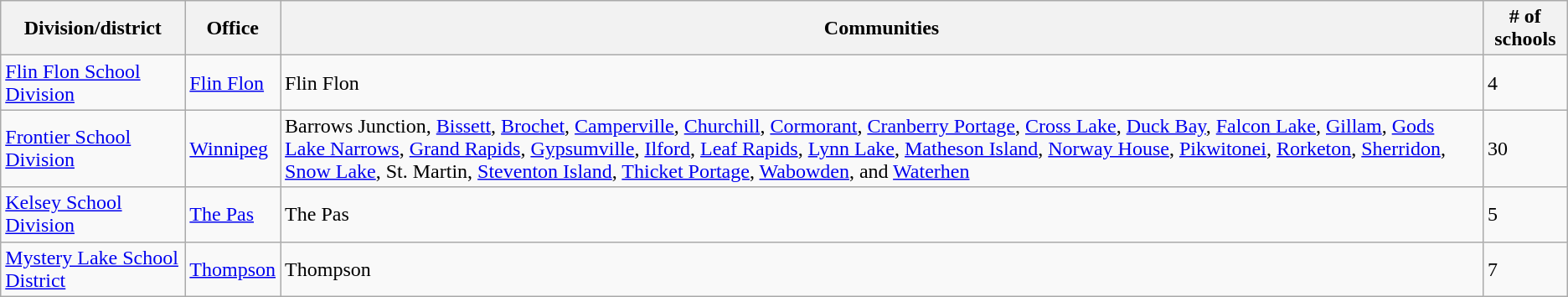<table class="wikitable">
<tr>
<th>Division/district</th>
<th>Office</th>
<th>Communities</th>
<th># of schools</th>
</tr>
<tr>
<td><a href='#'>Flin Flon School Division</a></td>
<td><a href='#'>Flin Flon</a></td>
<td>Flin Flon</td>
<td>4</td>
</tr>
<tr>
<td><a href='#'>Frontier School Division</a></td>
<td><a href='#'>Winnipeg</a></td>
<td>Barrows Junction, <a href='#'>Bissett</a>, <a href='#'>Brochet</a>, <a href='#'>Camperville</a>, <a href='#'>Churchill</a>, <a href='#'>Cormorant</a>, <a href='#'>Cranberry Portage</a>, <a href='#'>Cross Lake</a>, <a href='#'>Duck Bay</a>, <a href='#'>Falcon Lake</a>, <a href='#'>Gillam</a>, <a href='#'>Gods Lake Narrows</a>, <a href='#'>Grand Rapids</a>, <a href='#'>Gypsumville</a>, <a href='#'>Ilford</a>, <a href='#'>Leaf Rapids</a>, <a href='#'>Lynn Lake</a>, <a href='#'>Matheson Island</a>, <a href='#'>Norway House</a>, <a href='#'>Pikwitonei</a>, <a href='#'>Rorketon</a>, <a href='#'>Sherridon</a>, <a href='#'>Snow Lake</a>, St. Martin, <a href='#'>Steventon Island</a>, <a href='#'>Thicket Portage</a>, <a href='#'>Wabowden</a>, and <a href='#'>Waterhen</a></td>
<td>30</td>
</tr>
<tr>
<td><a href='#'>Kelsey School Division</a></td>
<td><a href='#'>The Pas</a></td>
<td>The Pas</td>
<td>5</td>
</tr>
<tr>
<td><a href='#'>Mystery Lake School District</a></td>
<td><a href='#'>Thompson</a></td>
<td>Thompson</td>
<td>7</td>
</tr>
</table>
